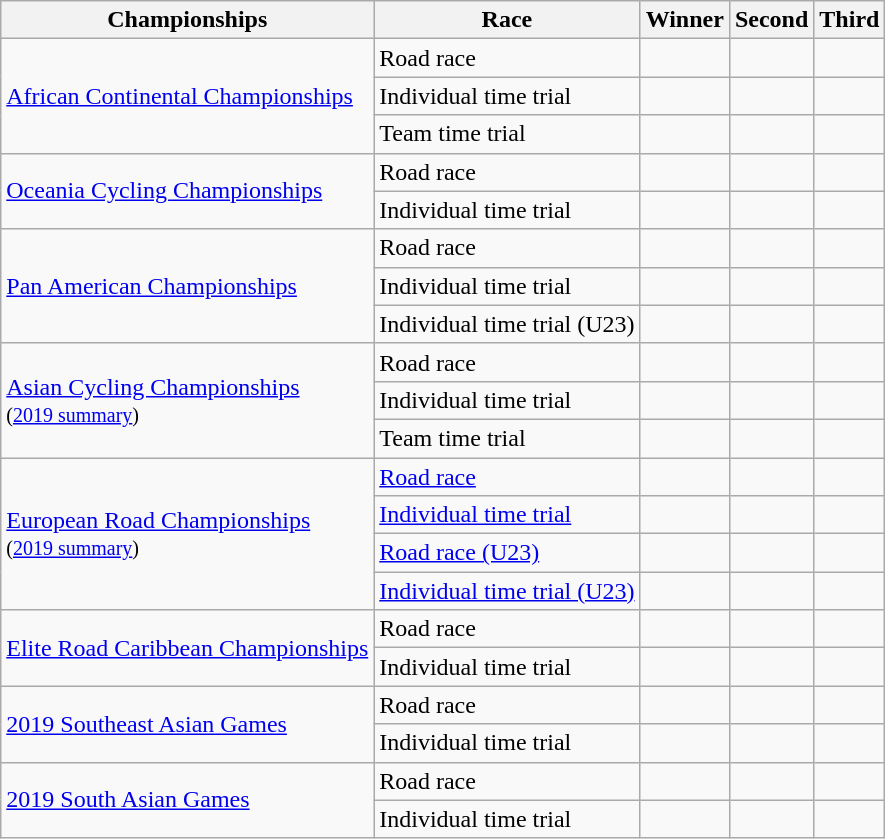<table class="wikitable sortable">
<tr>
<th>Championships</th>
<th>Race</th>
<th>Winner</th>
<th>Second</th>
<th>Third</th>
</tr>
<tr>
<td rowspan=3><a href='#'>African Continental Championships</a><br></td>
<td>Road race</td>
<td></td>
<td></td>
<td></td>
</tr>
<tr>
<td>Individual time trial </td>
<td></td>
<td></td>
<td></td>
</tr>
<tr>
<td>Team time trial </td>
<td></td>
<td></td>
<td></td>
</tr>
<tr>
<td rowspan=2><a href='#'>Oceania Cycling Championships</a><br></td>
<td>Road race</td>
<td></td>
<td></td>
<td></td>
</tr>
<tr>
<td>Individual time trial </td>
<td></td>
<td></td>
<td></td>
</tr>
<tr>
<td rowspan=3><a href='#'>Pan American Championships</a><br></td>
<td>Road race</td>
<td></td>
<td></td>
<td></td>
</tr>
<tr>
<td>Individual time trial </td>
<td></td>
<td></td>
<td></td>
</tr>
<tr>
<td>Individual time trial (U23) </td>
<td></td>
<td></td>
<td></td>
</tr>
<tr>
<td rowspan=3><a href='#'>Asian Cycling Championships</a><br> <small>(<a href='#'>2019 summary</a>)</small></td>
<td>Road race</td>
<td></td>
<td></td>
<td></td>
</tr>
<tr>
<td>Individual time trial </td>
<td></td>
<td></td>
<td></td>
</tr>
<tr>
<td>Team time trial </td>
<td></td>
<td></td>
<td></td>
</tr>
<tr>
<td rowspan=4><a href='#'>European Road Championships</a><br> <small>(<a href='#'>2019 summary</a>)</small></td>
<td><a href='#'>Road race</a></td>
<td></td>
<td></td>
<td></td>
</tr>
<tr>
<td><a href='#'>Individual time trial</a> </td>
<td></td>
<td></td>
<td></td>
</tr>
<tr>
<td><a href='#'>Road race (U23)</a></td>
<td></td>
<td></td>
<td></td>
</tr>
<tr>
<td><a href='#'>Individual time trial (U23)</a> </td>
<td></td>
<td></td>
<td></td>
</tr>
<tr>
<td rowspan=2><a href='#'>Elite Road Caribbean Championships</a><br></td>
<td>Road race</td>
<td></td>
<td></td>
<td></td>
</tr>
<tr>
<td>Individual time trial </td>
<td></td>
<td></td>
<td></td>
</tr>
<tr>
<td rowspan=2><a href='#'>2019 Southeast Asian Games</a><br></td>
<td>Road race</td>
<td></td>
<td></td>
<td></td>
</tr>
<tr>
<td>Individual time trial </td>
<td></td>
<td></td>
<td></td>
</tr>
<tr>
<td rowspan=2><a href='#'>2019 South Asian Games</a><br></td>
<td>Road race</td>
<td></td>
<td></td>
<td></td>
</tr>
<tr>
<td>Individual time trial </td>
<td></td>
<td></td>
<td></td>
</tr>
</table>
